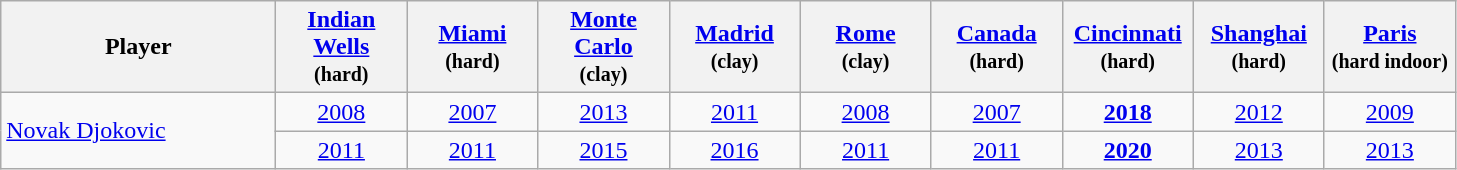<table class="wikitable nowrap" style="text-align:center">
<tr>
<th scope="col" style="width:11em">Player</th>
<th scope="col" style="width:5em;"><a href='#'>Indian Wells</a><br><small>(hard)</small></th>
<th scope="col" style="width:5em;"><a href='#'>Miami</a><br><small>(hard)</small></th>
<th scope="col" style="width:5em;"><a href='#'>Monte Carlo</a><br><small>(clay)</small></th>
<th scope="col" style="width:5em;"><a href='#'>Madrid</a><br><small>(clay)</small></th>
<th scope="col" style="width:5em;"><a href='#'>Rome</a><br><small>(clay)</small></th>
<th scope="col" style="width:5em;"><a href='#'>Canada</a><br><small>(hard)</small></th>
<th scope="col" style="width:5em;"><a href='#'>Cincinnati</a><br><small>(hard)</small></th>
<th scope="col" style="width:5em;"><a href='#'>Shanghai</a><br><small>(hard)</small></th>
<th scope="col" style="width:5em;"><a href='#'>Paris</a><br><small>(hard indoor)</small></th>
</tr>
<tr>
<td rowspan="2" style="text-align:left;"> <a href='#'>Novak Djokovic</a></td>
<td><a href='#'>2008</a></td>
<td><a href='#'>2007</a></td>
<td><a href='#'>2013</a></td>
<td><a href='#'>2011</a></td>
<td><a href='#'>2008</a></td>
<td><a href='#'>2007</a></td>
<td><strong><a href='#'>2018</a></strong></td>
<td><a href='#'>2012</a></td>
<td><a href='#'>2009</a></td>
</tr>
<tr>
<td><a href='#'>2011</a></td>
<td><a href='#'>2011</a></td>
<td><a href='#'>2015</a></td>
<td><a href='#'>2016</a></td>
<td><a href='#'>2011</a></td>
<td><a href='#'>2011</a></td>
<td><strong><a href='#'>2020</a></strong></td>
<td><a href='#'>2013</a></td>
<td><a href='#'>2013</a></td>
</tr>
</table>
